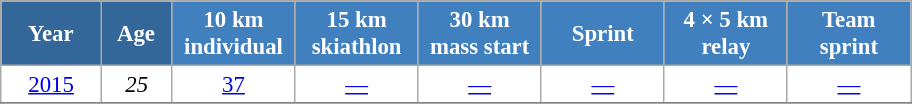<table class="wikitable" style="font-size:95%; text-align:center; border:grey solid 1px; border-collapse:collapse; background:#ffffff;">
<tr>
<th style="background-color:#369; color:white; width:60px;"> Year </th>
<th style="background-color:#369; color:white; width:40px;"> Age </th>
<th style="background-color:#4180be; color:white; width:75px;"> 10 km <br> individual </th>
<th style="background-color:#4180be; color:white; width:75px;"> 15 km <br> skiathlon </th>
<th style="background-color:#4180be; color:white; width:75px;"> 30 km <br> mass start </th>
<th style="background-color:#4180be; color:white; width:75px;"> Sprint </th>
<th style="background-color:#4180be; color:white; width:75px;"> 4 × 5 km <br> relay </th>
<th style="background-color:#4180be; color:white; width:75px;"> Team <br> sprint </th>
</tr>
<tr>
<td><a href='#'>2015</a></td>
<td><em>25</em></td>
<td><a href='#'>37</a></td>
<td><a href='#'>—</a></td>
<td><a href='#'>—</a></td>
<td><a href='#'>—</a></td>
<td><a href='#'>—</a></td>
<td><a href='#'>—</a></td>
</tr>
<tr>
</tr>
</table>
